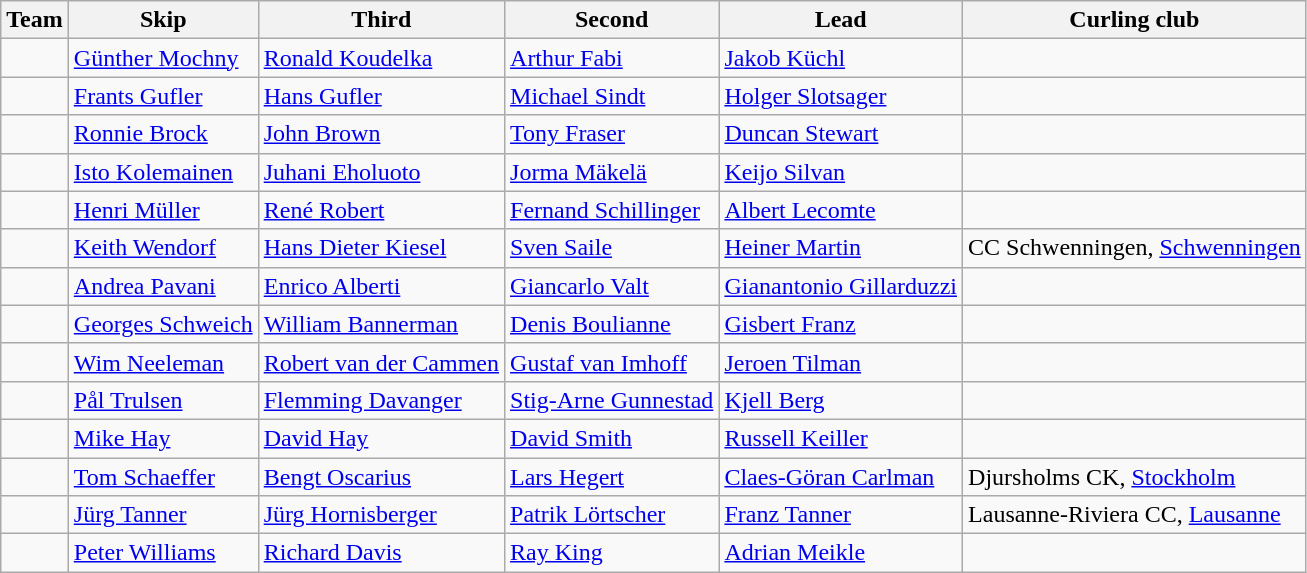<table class="wikitable">
<tr>
<th>Team</th>
<th>Skip</th>
<th>Third</th>
<th>Second</th>
<th>Lead</th>
<th>Curling club</th>
</tr>
<tr>
<td></td>
<td><a href='#'>Günther Mochny</a></td>
<td><a href='#'>Ronald Koudelka</a></td>
<td><a href='#'>Arthur Fabi</a></td>
<td><a href='#'>Jakob Küchl</a></td>
<td></td>
</tr>
<tr>
<td></td>
<td><a href='#'>Frants Gufler</a></td>
<td><a href='#'>Hans Gufler</a></td>
<td><a href='#'>Michael Sindt</a></td>
<td><a href='#'>Holger Slotsager</a></td>
<td></td>
</tr>
<tr>
<td></td>
<td><a href='#'>Ronnie Brock</a></td>
<td><a href='#'>John Brown</a></td>
<td><a href='#'>Tony Fraser</a></td>
<td><a href='#'>Duncan Stewart</a></td>
<td></td>
</tr>
<tr>
<td></td>
<td><a href='#'>Isto Kolemainen</a></td>
<td><a href='#'>Juhani Eholuoto</a></td>
<td><a href='#'>Jorma Mäkelä</a></td>
<td><a href='#'>Keijo Silvan</a></td>
<td></td>
</tr>
<tr>
<td></td>
<td><a href='#'>Henri Müller</a></td>
<td><a href='#'>René Robert</a></td>
<td><a href='#'>Fernand Schillinger</a></td>
<td><a href='#'>Albert Lecomte</a></td>
<td></td>
</tr>
<tr>
<td></td>
<td><a href='#'>Keith Wendorf</a></td>
<td><a href='#'>Hans Dieter Kiesel</a></td>
<td><a href='#'>Sven Saile</a></td>
<td><a href='#'>Heiner Martin</a></td>
<td>CC Schwenningen, <a href='#'>Schwenningen</a></td>
</tr>
<tr>
<td></td>
<td><a href='#'>Andrea Pavani</a></td>
<td><a href='#'>Enrico Alberti</a></td>
<td><a href='#'>Giancarlo Valt</a></td>
<td><a href='#'>Gianantonio Gillarduzzi</a></td>
<td></td>
</tr>
<tr>
<td></td>
<td><a href='#'>Georges Schweich</a></td>
<td><a href='#'>William Bannerman</a></td>
<td><a href='#'>Denis Boulianne</a></td>
<td><a href='#'>Gisbert Franz</a></td>
<td></td>
</tr>
<tr>
<td></td>
<td><a href='#'>Wim Neeleman</a></td>
<td><a href='#'>Robert van der Cammen</a></td>
<td><a href='#'>Gustaf van Imhoff</a></td>
<td><a href='#'>Jeroen Tilman</a></td>
<td></td>
</tr>
<tr>
<td></td>
<td><a href='#'>Pål Trulsen</a></td>
<td><a href='#'>Flemming Davanger</a></td>
<td><a href='#'>Stig-Arne Gunnestad</a></td>
<td><a href='#'>Kjell Berg</a></td>
<td></td>
</tr>
<tr>
<td></td>
<td><a href='#'>Mike Hay</a></td>
<td><a href='#'>David Hay</a></td>
<td><a href='#'>David Smith</a></td>
<td><a href='#'>Russell Keiller</a></td>
<td></td>
</tr>
<tr>
<td></td>
<td><a href='#'>Tom Schaeffer</a></td>
<td><a href='#'>Bengt Oscarius</a></td>
<td><a href='#'>Lars Hegert</a></td>
<td><a href='#'>Claes-Göran Carlman</a></td>
<td>Djursholms CK, <a href='#'>Stockholm</a></td>
</tr>
<tr>
<td></td>
<td><a href='#'>Jürg Tanner</a></td>
<td><a href='#'>Jürg Hornisberger</a></td>
<td><a href='#'>Patrik Lörtscher</a></td>
<td><a href='#'>Franz Tanner</a></td>
<td>Lausanne-Riviera CC, <a href='#'>Lausanne</a></td>
</tr>
<tr>
<td></td>
<td><a href='#'>Peter Williams</a></td>
<td><a href='#'>Richard Davis</a></td>
<td><a href='#'>Ray King</a></td>
<td><a href='#'>Adrian Meikle</a></td>
<td></td>
</tr>
</table>
